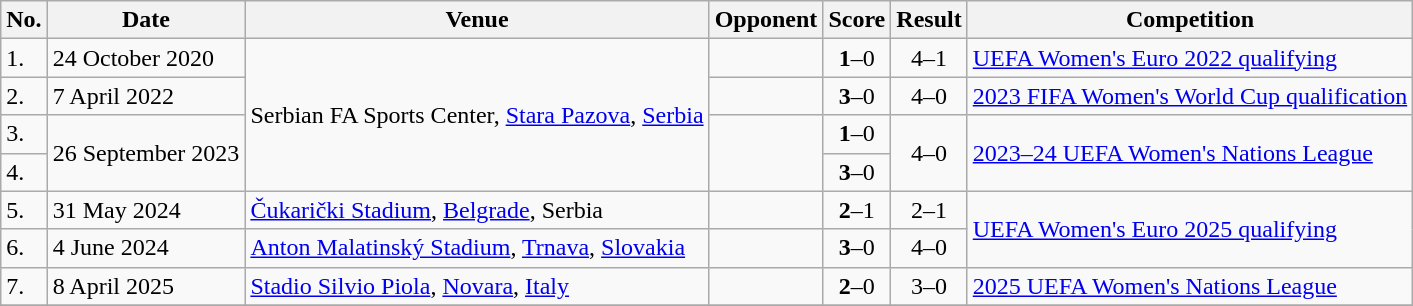<table class="wikitable">
<tr>
<th>No.</th>
<th>Date</th>
<th>Venue</th>
<th>Opponent</th>
<th>Score</th>
<th>Result</th>
<th>Competition</th>
</tr>
<tr>
<td>1.</td>
<td>24 October 2020</td>
<td rowspan=4>Serbian FA Sports Center, <a href='#'>Stara Pazova</a>, <a href='#'>Serbia</a></td>
<td></td>
<td align=center><strong>1</strong>–0</td>
<td align=center>4–1</td>
<td><a href='#'>UEFA Women's Euro 2022 qualifying</a></td>
</tr>
<tr>
<td>2.</td>
<td>7 April 2022</td>
<td></td>
<td align=center><strong>3</strong>–0</td>
<td align=center>4–0</td>
<td><a href='#'>2023 FIFA Women's World Cup qualification</a></td>
</tr>
<tr>
<td>3.</td>
<td rowspan=2>26 September 2023</td>
<td rowspan=2></td>
<td align=center><strong>1</strong>–0</td>
<td align=center rowspan=2>4–0</td>
<td rowspan=2><a href='#'>2023–24 UEFA Women's Nations League</a></td>
</tr>
<tr>
<td>4.</td>
<td align=center><strong>3</strong>–0</td>
</tr>
<tr>
<td>5.</td>
<td>31 May 2024</td>
<td><a href='#'>Čukarički Stadium</a>, <a href='#'>Belgrade</a>, Serbia</td>
<td></td>
<td align=center><strong>2</strong>–1</td>
<td align=center>2–1</td>
<td rowspan=2><a href='#'>UEFA Women's Euro 2025 qualifying</a></td>
</tr>
<tr>
<td>6.</td>
<td>4 June 2024</td>
<td><a href='#'>Anton Malatinský Stadium</a>, <a href='#'>Trnava</a>, <a href='#'>Slovakia</a></td>
<td></td>
<td align=center><strong>3</strong>–0</td>
<td align=center>4–0</td>
</tr>
<tr>
<td>7.</td>
<td>8 April 2025</td>
<td><a href='#'>Stadio Silvio Piola</a>, <a href='#'>Novara</a>, <a href='#'>Italy</a></td>
<td></td>
<td align=center><strong>2</strong>–0</td>
<td align=center>3–0</td>
<td><a href='#'>2025 UEFA Women's Nations League</a></td>
</tr>
<tr>
</tr>
</table>
